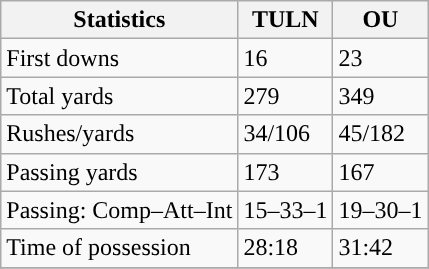<table class="wikitable" style="float: left;">
<tr>
<th>Statistics</th>
<th>TULN</th>
<th>OU</th>
</tr>
<tr>
<td>First downs</td>
<td>16</td>
<td>23</td>
</tr>
<tr>
<td>Total yards</td>
<td>279</td>
<td>349</td>
</tr>
<tr>
<td>Rushes/yards</td>
<td>34/106</td>
<td>45/182</td>
</tr>
<tr>
<td>Passing yards</td>
<td>173</td>
<td>167</td>
</tr>
<tr>
<td>Passing: Comp–Att–Int</td>
<td>15–33–1</td>
<td>19–30–1</td>
</tr>
<tr>
<td>Time of possession</td>
<td>28:18</td>
<td>31:42</td>
</tr>
<tr>
</tr>
</table>
